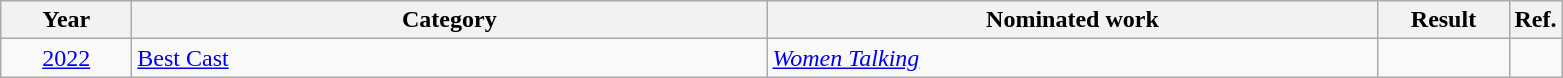<table class=wikitable>
<tr>
<th scope="col" style="width:5em;">Year</th>
<th scope="col" style="width:26em;">Category</th>
<th scope="col" style="width:25em;">Nominated work</th>
<th scope="col" style="width:5em;">Result</th>
<th>Ref.</th>
</tr>
<tr>
<td align="center"><a href='#'>2022</a></td>
<td><a href='#'>Best Cast</a></td>
<td><em><a href='#'>Women Talking</a></em></td>
<td></td>
<td align="center"></td>
</tr>
</table>
